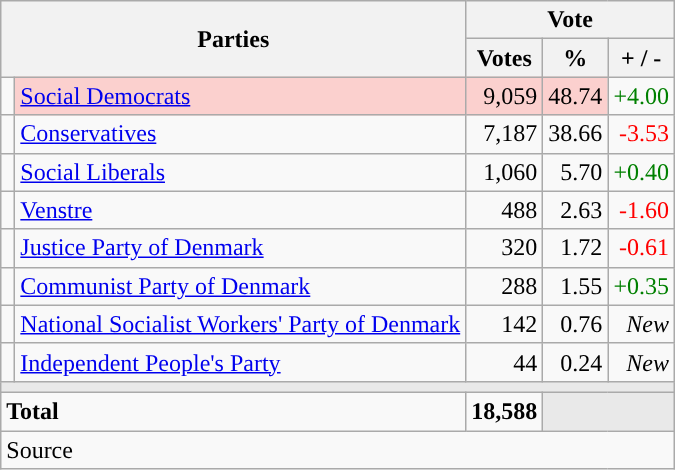<table class="wikitable" style="text-align:right;">
<tr>
<th style="text-align:centre;" rowspan="2" colspan="2" width="225">Parties</th>
<th colspan="3">Vote</th>
</tr>
<tr>
<th width="15">Votes</th>
<th width="15">%</th>
<th width="15">+ / -</th>
</tr>
<tr>
<td width="2" style="color:inherit;background:"></td>
<td bgcolor=#fbd0ce  align="left"><a href='#'>Social Democrats</a></td>
<td bgcolor=#fbd0ce>9,059</td>
<td bgcolor=#fbd0ce>48.74</td>
<td style=color:green;>+4.00</td>
</tr>
<tr>
<td width="2" style="color:inherit;background:"></td>
<td align="left"><a href='#'>Conservatives</a></td>
<td>7,187</td>
<td>38.66</td>
<td style=color:red;>-3.53</td>
</tr>
<tr>
<td width="2" style="color:inherit;background:"></td>
<td align="left"><a href='#'>Social Liberals</a></td>
<td>1,060</td>
<td>5.70</td>
<td style=color:green;>+0.40</td>
</tr>
<tr>
<td width="2" style="color:inherit;background:"></td>
<td align="left"><a href='#'>Venstre</a></td>
<td>488</td>
<td>2.63</td>
<td style=color:red;>-1.60</td>
</tr>
<tr>
<td width="2" style="color:inherit;background:"></td>
<td align="left"><a href='#'>Justice Party of Denmark</a></td>
<td>320</td>
<td>1.72</td>
<td style=color:red;>-0.61</td>
</tr>
<tr>
<td width="2" style="color:inherit;background:"></td>
<td align="left"><a href='#'>Communist Party of Denmark</a></td>
<td>288</td>
<td>1.55</td>
<td style=color:green;>+0.35</td>
</tr>
<tr>
<td width="2" style="color:inherit;background:"></td>
<td align="left"><a href='#'>National Socialist Workers' Party of Denmark</a></td>
<td>142</td>
<td>0.76</td>
<td><em>New</em></td>
</tr>
<tr>
<td width="2" style="color:inherit;background:"></td>
<td align="left"><a href='#'>Independent People's Party</a></td>
<td>44</td>
<td>0.24</td>
<td><em>New</em></td>
</tr>
<tr>
<td colspan="7" bgcolor="#E9E9E9"></td>
</tr>
<tr>
<td align="left" colspan="2"><strong>Total</strong></td>
<td><strong>18,588</strong></td>
<td bgcolor="#E9E9E9" colspan="2"></td>
</tr>
<tr>
<td align="left" colspan="6">Source</td>
</tr>
</table>
